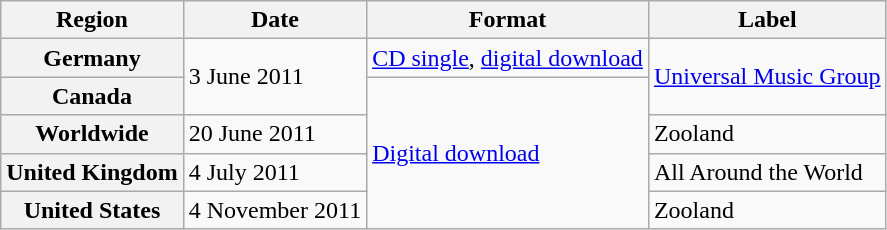<table class="wikitable plainrowheaders">
<tr>
<th scope="col">Region</th>
<th scope="col">Date</th>
<th scope="col">Format</th>
<th scope="col">Label</th>
</tr>
<tr>
<th scope="row">Germany</th>
<td rowspan="2">3 June 2011</td>
<td><a href='#'>CD single</a>, <a href='#'>digital download</a></td>
<td rowspan="2"><a href='#'>Universal Music Group</a></td>
</tr>
<tr>
<th scope="row">Canada</th>
<td rowspan="4"><a href='#'>Digital download</a></td>
</tr>
<tr>
<th scope="row">Worldwide</th>
<td>20 June 2011</td>
<td>Zooland</td>
</tr>
<tr>
<th scope="row">United Kingdom</th>
<td>4 July 2011</td>
<td>All Around the World</td>
</tr>
<tr>
<th scope="row">United States</th>
<td>4 November 2011</td>
<td>Zooland</td>
</tr>
</table>
